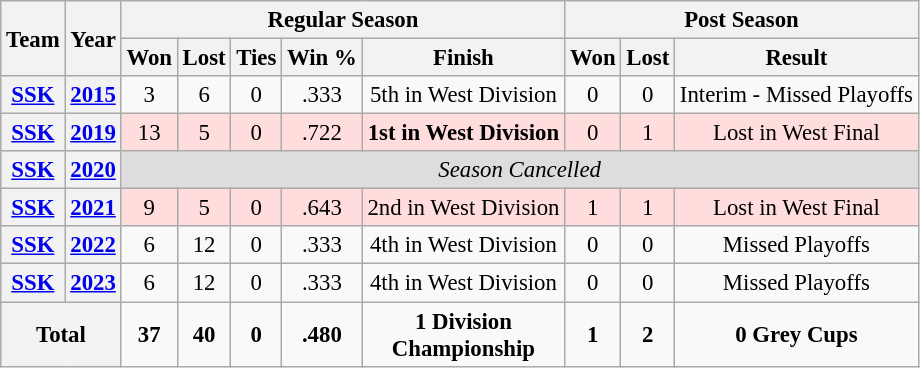<table class="wikitable" style="font-size: 95%; text-align:center;">
<tr>
<th rowspan="2">Team</th>
<th rowspan="2">Year</th>
<th colspan="5">Regular Season</th>
<th colspan="4">Post Season</th>
</tr>
<tr>
<th>Won</th>
<th>Lost</th>
<th>Ties</th>
<th>Win %</th>
<th>Finish</th>
<th>Won</th>
<th>Lost</th>
<th>Result</th>
</tr>
<tr>
<th><a href='#'>SSK</a></th>
<th><a href='#'>2015</a></th>
<td>3</td>
<td>6</td>
<td>0</td>
<td>.333</td>
<td>5th in West Division</td>
<td>0</td>
<td>0</td>
<td>Interim - Missed Playoffs</td>
</tr>
<tr ! style="background:#fdd;">
<th><a href='#'>SSK</a></th>
<th><a href='#'>2019</a></th>
<td>13</td>
<td>5</td>
<td>0</td>
<td>.722</td>
<td><strong>1st in West Division</strong></td>
<td>0</td>
<td>1</td>
<td>Lost in West Final</td>
</tr>
<tr ! style="background:#dddddd;">
<th><a href='#'>SSK</a></th>
<th><a href='#'>2020</a></th>
<td align="center" colSpan="8"><em>Season Cancelled</em></td>
</tr>
<tr ! style="background:#fdd;">
<th><a href='#'>SSK</a></th>
<th><a href='#'>2021</a></th>
<td>9</td>
<td>5</td>
<td>0</td>
<td>.643</td>
<td>2nd in West Division</td>
<td>1</td>
<td>1</td>
<td>Lost in West Final</td>
</tr>
<tr>
<th><a href='#'>SSK</a></th>
<th><a href='#'>2022</a></th>
<td>6</td>
<td>12</td>
<td>0</td>
<td>.333</td>
<td>4th in West Division</td>
<td>0</td>
<td>0</td>
<td>Missed Playoffs</td>
</tr>
<tr>
<th><a href='#'>SSK</a></th>
<th><a href='#'>2023</a></th>
<td>6</td>
<td>12</td>
<td>0</td>
<td>.333</td>
<td>4th in West Division</td>
<td>0</td>
<td>0</td>
<td>Missed Playoffs</td>
</tr>
<tr>
<th colspan="2"><strong>Total</strong></th>
<td><strong>37</strong></td>
<td><strong>40</strong></td>
<td><strong>0</strong></td>
<td><strong>.480</strong></td>
<td><strong>1 Division<br>Championship</strong></td>
<td><strong>1</strong></td>
<td><strong>2</strong></td>
<td><strong>0 Grey Cups</strong></td>
</tr>
</table>
